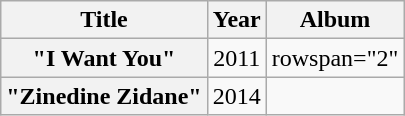<table class="wikitable plainrowheaders" style="text-align:center;">
<tr>
<th scope="col" rowspan="1">Title</th>
<th scope="col" rowspan="1">Year</th>
<th scope="col" rowspan="1">Album</th>
</tr>
<tr>
<th scope="row">"I Want You"</th>
<td>2011</td>
<td>rowspan="2" </td>
</tr>
<tr>
<th scope="row">"Zinedine Zidane"<br></th>
<td>2014</td>
</tr>
</table>
